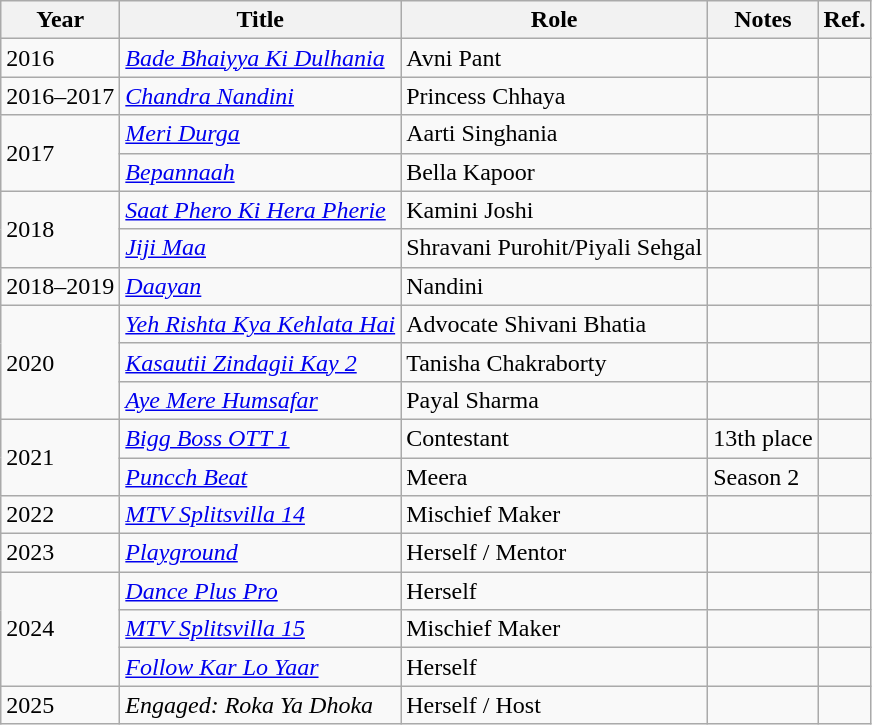<table class="wikitable">
<tr>
<th>Year</th>
<th>Title</th>
<th>Role</th>
<th>Notes</th>
<th>Ref.</th>
</tr>
<tr>
<td>2016</td>
<td><em><a href='#'>Bade Bhaiyya Ki Dulhania</a></em></td>
<td>Avni Pant</td>
<td></td>
<td></td>
</tr>
<tr>
<td>2016–2017</td>
<td><em><a href='#'>Chandra Nandini</a></em></td>
<td>Princess Chhaya</td>
<td></td>
<td></td>
</tr>
<tr>
<td rowspan=2>2017</td>
<td><em><a href='#'>Meri Durga</a></em></td>
<td>Aarti Singhania</td>
<td></td>
<td></td>
</tr>
<tr>
<td><em><a href='#'>Bepannaah</a></em></td>
<td>Bella Kapoor</td>
<td></td>
<td></td>
</tr>
<tr>
<td rowspan=2>2018</td>
<td><em><a href='#'>Saat Phero Ki Hera Pherie</a></em></td>
<td>Kamini Joshi</td>
<td></td>
<td></td>
</tr>
<tr>
<td><em><a href='#'>Jiji Maa</a></em></td>
<td>Shravani Purohit/Piyali Sehgal</td>
<td></td>
<td></td>
</tr>
<tr>
<td>2018–2019</td>
<td><em><a href='#'>Daayan</a></em></td>
<td>Nandini</td>
<td></td>
<td></td>
</tr>
<tr>
<td rowspan=3>2020</td>
<td><em><a href='#'>Yeh Rishta Kya Kehlata Hai</a></em></td>
<td>Advocate Shivani Bhatia</td>
<td></td>
<td></td>
</tr>
<tr>
<td><em><a href='#'>Kasautii Zindagii Kay 2</a></em></td>
<td>Tanisha Chakraborty</td>
<td></td>
<td></td>
</tr>
<tr>
<td><em><a href='#'>Aye Mere Humsafar</a></em></td>
<td>Payal Sharma</td>
<td></td>
<td></td>
</tr>
<tr>
<td rowspan=2>2021</td>
<td><em><a href='#'>Bigg Boss OTT 1</a></em></td>
<td>Contestant</td>
<td>13th place</td>
<td></td>
</tr>
<tr>
<td><em><a href='#'>Puncch Beat</a></em></td>
<td>Meera</td>
<td>Season 2</td>
<td></td>
</tr>
<tr>
<td>2022</td>
<td><em><a href='#'>MTV Splitsvilla 14</a></em></td>
<td>Mischief Maker</td>
<td></td>
<td></td>
</tr>
<tr>
<td>2023</td>
<td><em><a href='#'>Playground</a></em></td>
<td>Herself / Mentor</td>
<td></td>
<td></td>
</tr>
<tr>
<td rowspan=3>2024</td>
<td><em><a href='#'>Dance Plus Pro</a></em></td>
<td>Herself</td>
<td></td>
<td></td>
</tr>
<tr>
<td><em><a href='#'>MTV Splitsvilla 15</a></em></td>
<td>Mischief Maker</td>
<td></td>
<td></td>
</tr>
<tr>
<td><em><a href='#'>Follow Kar Lo Yaar</a></em></td>
<td>Herself</td>
<td></td>
<td></td>
</tr>
<tr>
<td>2025</td>
<td><em>Engaged: Roka Ya Dhoka</em></td>
<td>Herself / Host</td>
<td></td>
<td></td>
</tr>
</table>
